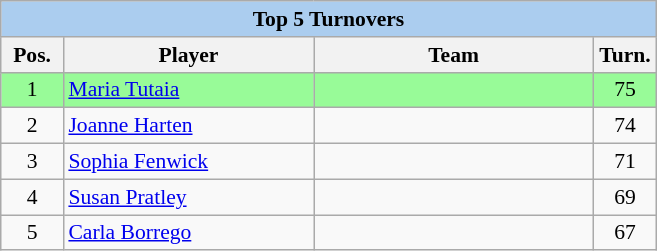<table class=wikitable style=font-size:90%>
<tr>
<th colspan=6 style=background:#ABCDEF>Top 5 Turnovers</th>
</tr>
<tr>
<th width=35px>Pos.</th>
<th width=160px>Player</th>
<th width=180px>Team</th>
<th width=35px>Turn.</th>
</tr>
<tr bgcolor=palegreen>
<td align=center>1</td>
<td><a href='#'>Maria Tutaia</a></td>
<td></td>
<td align=center>75</td>
</tr>
<tr>
<td align=center>2</td>
<td><a href='#'>Joanne Harten</a></td>
<td></td>
<td align=center>74</td>
</tr>
<tr>
<td align=center>3</td>
<td><a href='#'>Sophia Fenwick</a></td>
<td></td>
<td align=center>71</td>
</tr>
<tr>
<td align=center>4</td>
<td><a href='#'>Susan Pratley</a></td>
<td></td>
<td align=center>69</td>
</tr>
<tr>
<td align=center>5</td>
<td><a href='#'>Carla Borrego</a></td>
<td></td>
<td align=center>67</td>
</tr>
</table>
